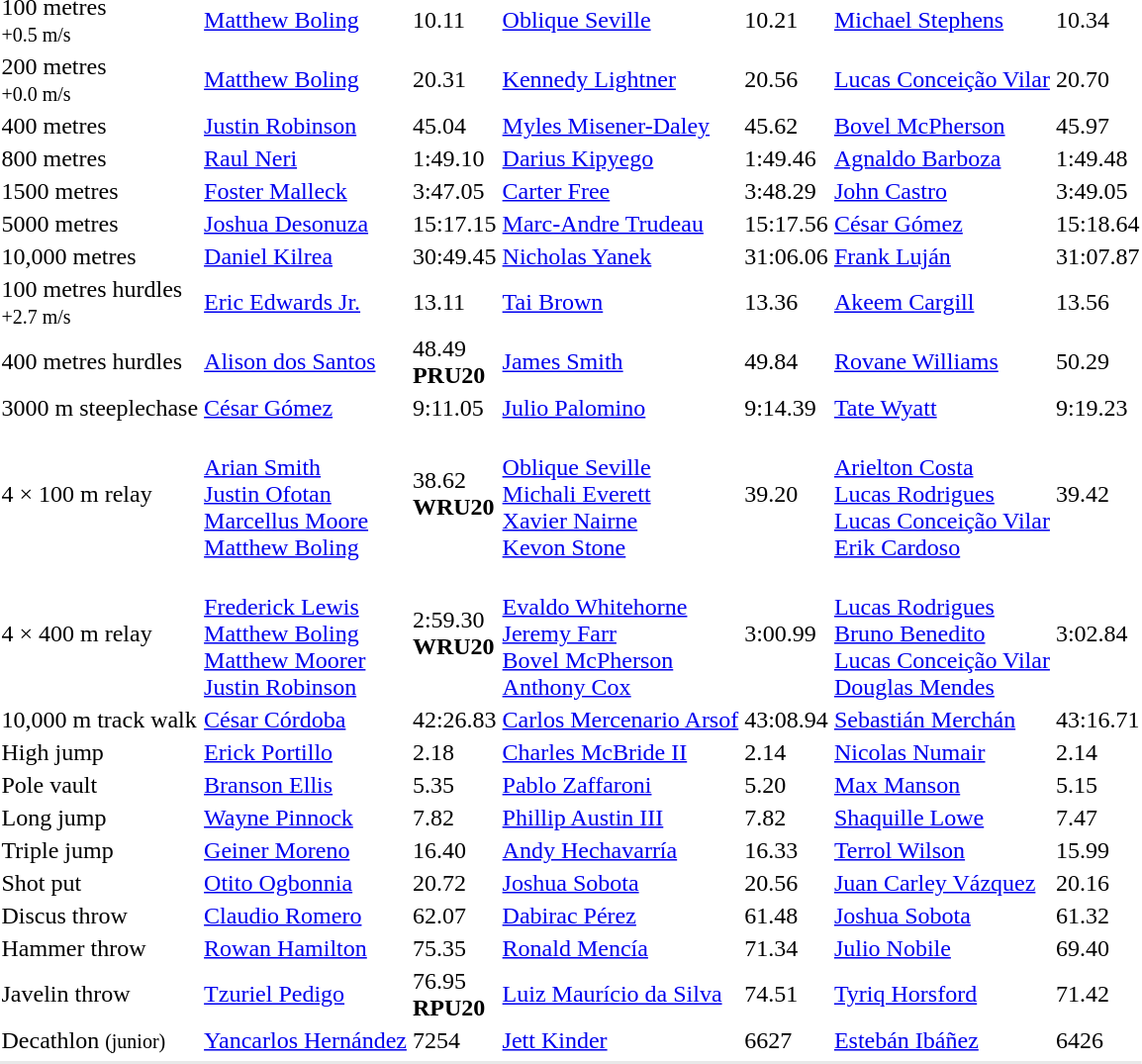<table>
<tr>
<td>100 metres<br><small>+0.5 m/s</small></td>
<td><a href='#'>Matthew Boling</a><br></td>
<td>10.11</td>
<td><a href='#'>Oblique Seville</a><br></td>
<td>10.21</td>
<td><a href='#'>Michael Stephens</a><br></td>
<td>10.34</td>
</tr>
<tr>
<td>200 metres<br><small>+0.0 m/s</small></td>
<td><a href='#'>Matthew Boling</a><br></td>
<td>20.31</td>
<td><a href='#'>Kennedy Lightner</a><br></td>
<td>20.56</td>
<td><a href='#'>Lucas Conceição Vilar</a><br></td>
<td>20.70</td>
</tr>
<tr>
<td>400 metres</td>
<td><a href='#'>Justin Robinson</a><br></td>
<td>45.04</td>
<td><a href='#'>Myles Misener-Daley</a><br></td>
<td>45.62</td>
<td><a href='#'>Bovel McPherson</a><br></td>
<td>45.97</td>
</tr>
<tr>
<td>800 metres</td>
<td><a href='#'>Raul Neri</a><br></td>
<td>1:49.10</td>
<td><a href='#'>Darius Kipyego</a><br></td>
<td>1:49.46</td>
<td><a href='#'>Agnaldo Barboza</a><br></td>
<td>1:49.48</td>
</tr>
<tr>
<td>1500 metres</td>
<td><a href='#'>Foster Malleck</a><br></td>
<td>3:47.05</td>
<td><a href='#'>Carter Free</a><br></td>
<td>3:48.29</td>
<td><a href='#'>John Castro</a><br></td>
<td>3:49.05</td>
</tr>
<tr>
<td>5000 metres</td>
<td><a href='#'>Joshua Desonuza</a><br></td>
<td>15:17.15</td>
<td><a href='#'>Marc-Andre Trudeau</a><br></td>
<td>15:17.56</td>
<td><a href='#'>César Gómez</a><br></td>
<td>15:18.64</td>
</tr>
<tr>
<td>10,000 metres</td>
<td><a href='#'>Daniel Kilrea</a><br></td>
<td>30:49.45</td>
<td><a href='#'>Nicholas Yanek</a><br></td>
<td>31:06.06</td>
<td><a href='#'>Frank Luján</a><br></td>
<td>31:07.87</td>
</tr>
<tr>
<td>100 metres hurdles<br><small>+2.7 m/s</small></td>
<td><a href='#'>Eric Edwards Jr.</a><br></td>
<td>13.11</td>
<td><a href='#'>Tai Brown</a><br></td>
<td>13.36</td>
<td><a href='#'>Akeem Cargill</a><br></td>
<td>13.56</td>
</tr>
<tr>
<td>400 metres hurdles</td>
<td><a href='#'>Alison dos Santos</a><br></td>
<td>48.49<br><strong>PRU20</strong></td>
<td><a href='#'>James Smith</a><br></td>
<td>49.84</td>
<td><a href='#'>Rovane Williams</a><br></td>
<td>50.29</td>
</tr>
<tr>
<td>3000 m steeplechase</td>
<td><a href='#'>César Gómez</a><br></td>
<td>9:11.05</td>
<td><a href='#'>Julio Palomino</a><br></td>
<td>9:14.39</td>
<td><a href='#'>Tate Wyatt</a><br></td>
<td>9:19.23</td>
</tr>
<tr>
<td>4 × 100 m relay</td>
<td><br><a href='#'>Arian Smith</a> <br> <a href='#'>Justin Ofotan</a><br><a href='#'>Marcellus Moore</a> <br><a href='#'>Matthew Boling</a></td>
<td>38.62<br><strong>WRU20</strong></td>
<td><br><a href='#'>Oblique Seville</a> <br> <a href='#'>Michali Everett</a><br><a href='#'>Xavier Nairne</a> <br><a href='#'>Kevon Stone</a></td>
<td>39.20</td>
<td><br><a href='#'>Arielton Costa</a> <br> <a href='#'>Lucas Rodrigues</a><br><a href='#'>Lucas Conceição Vilar</a> <br><a href='#'>Erik Cardoso</a></td>
<td>39.42</td>
</tr>
<tr>
<td>4 × 400 m relay</td>
<td><br><a href='#'>Frederick Lewis</a> <br> <a href='#'>Matthew Boling</a><br><a href='#'>Matthew Moorer</a> <br><a href='#'>Justin Robinson</a></td>
<td>2:59.30<br><strong>WRU20</strong></td>
<td><br><a href='#'>Evaldo Whitehorne</a> <br> <a href='#'>Jeremy Farr</a><br><a href='#'>Bovel McPherson</a> <br><a href='#'>Anthony Cox</a></td>
<td>3:00.99</td>
<td><br><a href='#'>Lucas Rodrigues</a> <br> <a href='#'>Bruno Benedito</a><br><a href='#'>Lucas Conceição Vilar</a> <br><a href='#'>Douglas Mendes</a></td>
<td>3:02.84</td>
</tr>
<tr>
<td>10,000 m track walk</td>
<td><a href='#'>César Córdoba</a><br></td>
<td>42:26.83</td>
<td><a href='#'>Carlos Mercenario Arsof</a><br></td>
<td>43:08.94</td>
<td><a href='#'>Sebastián Merchán</a><br></td>
<td>43:16.71</td>
</tr>
<tr>
<td>High jump</td>
<td><a href='#'>Erick Portillo</a><br></td>
<td>2.18</td>
<td><a href='#'>Charles McBride II</a><br></td>
<td>2.14</td>
<td><a href='#'>Nicolas Numair</a><br></td>
<td>2.14</td>
</tr>
<tr>
<td>Pole vault</td>
<td><a href='#'>Branson Ellis</a><br></td>
<td>5.35</td>
<td><a href='#'>Pablo Zaffaroni</a><br></td>
<td>5.20</td>
<td><a href='#'>Max Manson</a><br></td>
<td>5.15</td>
</tr>
<tr>
<td>Long jump</td>
<td><a href='#'>Wayne Pinnock</a><br></td>
<td>7.82</td>
<td><a href='#'>Phillip Austin III</a><br></td>
<td>7.82</td>
<td><a href='#'>Shaquille Lowe</a><br></td>
<td>7.47</td>
</tr>
<tr>
<td>Triple jump</td>
<td><a href='#'>Geiner Moreno</a><br></td>
<td>16.40</td>
<td><a href='#'>Andy Hechavarría</a><br></td>
<td>16.33</td>
<td><a href='#'>Terrol Wilson</a><br></td>
<td>15.99</td>
</tr>
<tr>
<td>Shot put</td>
<td><a href='#'>Otito Ogbonnia</a><br></td>
<td>20.72</td>
<td><a href='#'>Joshua Sobota</a><br></td>
<td>20.56</td>
<td><a href='#'>Juan Carley Vázquez</a><br></td>
<td>20.16</td>
</tr>
<tr>
<td>Discus throw</td>
<td><a href='#'>Claudio Romero</a><br></td>
<td>62.07</td>
<td><a href='#'>Dabirac Pérez</a><br></td>
<td>61.48</td>
<td><a href='#'>Joshua Sobota</a><br></td>
<td>61.32</td>
</tr>
<tr>
<td>Hammer throw</td>
<td><a href='#'>Rowan Hamilton</a><br></td>
<td>75.35</td>
<td><a href='#'>Ronald Mencía</a><br></td>
<td>71.34</td>
<td><a href='#'>Julio Nobile</a><br></td>
<td>69.40</td>
</tr>
<tr>
<td>Javelin throw</td>
<td><a href='#'>Tzuriel Pedigo</a><br></td>
<td>76.95<br><strong>RPU20</strong></td>
<td><a href='#'>Luiz Maurício da Silva</a><br></td>
<td>74.51</td>
<td><a href='#'>Tyriq Horsford</a><br></td>
<td>71.42</td>
</tr>
<tr>
<td>Decathlon <small>(junior)</small></td>
<td><a href='#'>Yancarlos Hernández</a><br></td>
<td>7254</td>
<td><a href='#'>Jett Kinder</a><br></td>
<td>6627</td>
<td><a href='#'>Estebán Ibáñez</a><br></td>
<td>6426</td>
</tr>
<tr>
</tr>
<tr bgcolor= e8e8e8>
<td colspan=7></td>
</tr>
</table>
